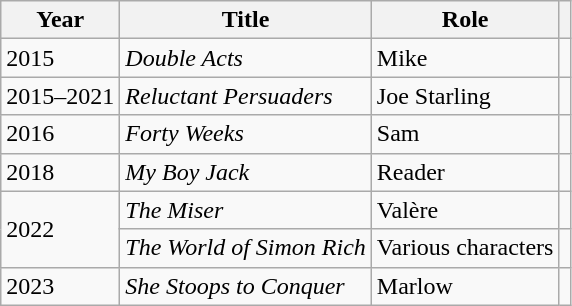<table class="wikitable sortable">
<tr>
<th>Year</th>
<th>Title</th>
<th>Role</th>
<th class="unsortable"></th>
</tr>
<tr>
<td>2015</td>
<td><em>Double Acts</em></td>
<td>Mike</td>
<td></td>
</tr>
<tr>
<td>2015–2021</td>
<td><em>Reluctant Persuaders</em></td>
<td>Joe Starling</td>
<td></td>
</tr>
<tr>
<td>2016</td>
<td><em>Forty Weeks</em></td>
<td>Sam</td>
<td></td>
</tr>
<tr>
<td>2018</td>
<td><em>My Boy Jack</em></td>
<td>Reader</td>
<td></td>
</tr>
<tr>
<td rowspan="2">2022</td>
<td><em>The Miser</em></td>
<td>Valère</td>
<td></td>
</tr>
<tr>
<td><em>The World of Simon Rich</em></td>
<td>Various characters</td>
<td></td>
</tr>
<tr>
<td>2023</td>
<td><em>She Stoops to Conquer</em></td>
<td>Marlow</td>
<td></td>
</tr>
</table>
